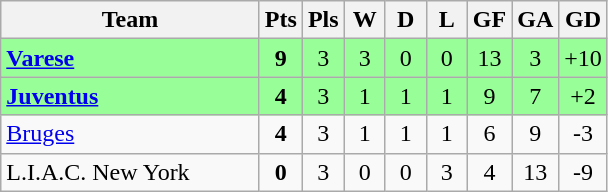<table class=wikitable style="text-align:center">
<tr>
<th width=165>Team</th>
<th width=20>Pts</th>
<th width=20>Pls</th>
<th width=20>W</th>
<th width=20>D</th>
<th width=20>L</th>
<th width=20>GF</th>
<th width=20>GA</th>
<th width=20>GD</th>
</tr>
<tr |- align=center style="background:#98FF98;">
<td style="text-align:left"><strong> <a href='#'>Varese</a></strong></td>
<td><strong>9</strong></td>
<td>3</td>
<td>3</td>
<td>0</td>
<td>0</td>
<td>13</td>
<td>3</td>
<td>+10</td>
</tr>
<tr |- align=center style="background:#98FF98;">
<td style="text-align:left"><strong> <a href='#'>Juventus</a></strong></td>
<td><strong>4</strong></td>
<td>3</td>
<td>1</td>
<td>1</td>
<td>1</td>
<td>9</td>
<td>7</td>
<td>+2</td>
</tr>
<tr>
<td style="text-align:left"> <a href='#'>Bruges</a></td>
<td><strong>4</strong></td>
<td>3</td>
<td>1</td>
<td>1</td>
<td>1</td>
<td>6</td>
<td>9</td>
<td>-3</td>
</tr>
<tr>
<td style="text-align:left"> L.I.A.C. New York</td>
<td><strong>0</strong></td>
<td>3</td>
<td>0</td>
<td>0</td>
<td>3</td>
<td>4</td>
<td>13</td>
<td>-9</td>
</tr>
</table>
